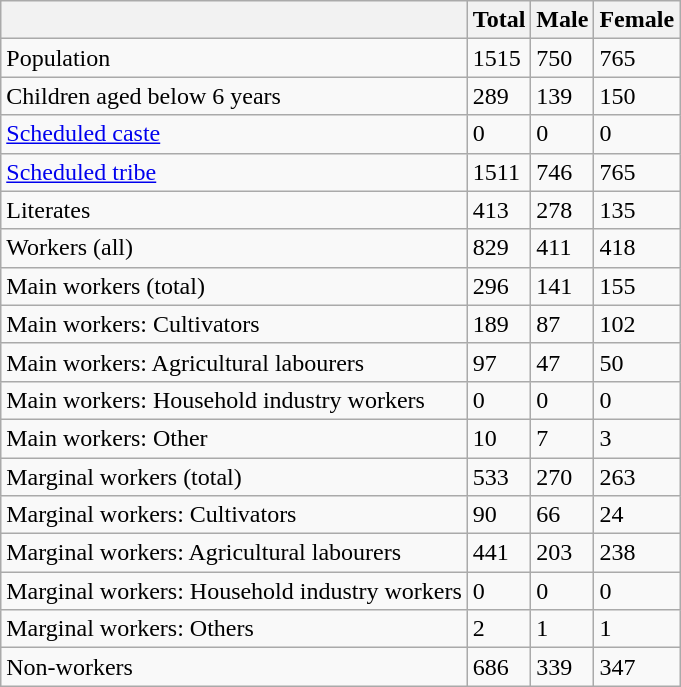<table class="wikitable sortable">
<tr>
<th></th>
<th>Total</th>
<th>Male</th>
<th>Female</th>
</tr>
<tr>
<td>Population</td>
<td>1515</td>
<td>750</td>
<td>765</td>
</tr>
<tr>
<td>Children aged below 6 years</td>
<td>289</td>
<td>139</td>
<td>150</td>
</tr>
<tr>
<td><a href='#'>Scheduled caste</a></td>
<td>0</td>
<td>0</td>
<td>0</td>
</tr>
<tr>
<td><a href='#'>Scheduled tribe</a></td>
<td>1511</td>
<td>746</td>
<td>765</td>
</tr>
<tr>
<td>Literates</td>
<td>413</td>
<td>278</td>
<td>135</td>
</tr>
<tr>
<td>Workers (all)</td>
<td>829</td>
<td>411</td>
<td>418</td>
</tr>
<tr>
<td>Main workers (total)</td>
<td>296</td>
<td>141</td>
<td>155</td>
</tr>
<tr>
<td>Main workers: Cultivators</td>
<td>189</td>
<td>87</td>
<td>102</td>
</tr>
<tr>
<td>Main workers: Agricultural labourers</td>
<td>97</td>
<td>47</td>
<td>50</td>
</tr>
<tr>
<td>Main workers: Household industry workers</td>
<td>0</td>
<td>0</td>
<td>0</td>
</tr>
<tr>
<td>Main workers: Other</td>
<td>10</td>
<td>7</td>
<td>3</td>
</tr>
<tr>
<td>Marginal workers (total)</td>
<td>533</td>
<td>270</td>
<td>263</td>
</tr>
<tr>
<td>Marginal workers: Cultivators</td>
<td>90</td>
<td>66</td>
<td>24</td>
</tr>
<tr>
<td>Marginal workers: Agricultural labourers</td>
<td>441</td>
<td>203</td>
<td>238</td>
</tr>
<tr>
<td>Marginal workers: Household industry workers</td>
<td>0</td>
<td>0</td>
<td>0</td>
</tr>
<tr>
<td>Marginal workers: Others</td>
<td>2</td>
<td>1</td>
<td>1</td>
</tr>
<tr>
<td>Non-workers</td>
<td>686</td>
<td>339</td>
<td>347</td>
</tr>
</table>
